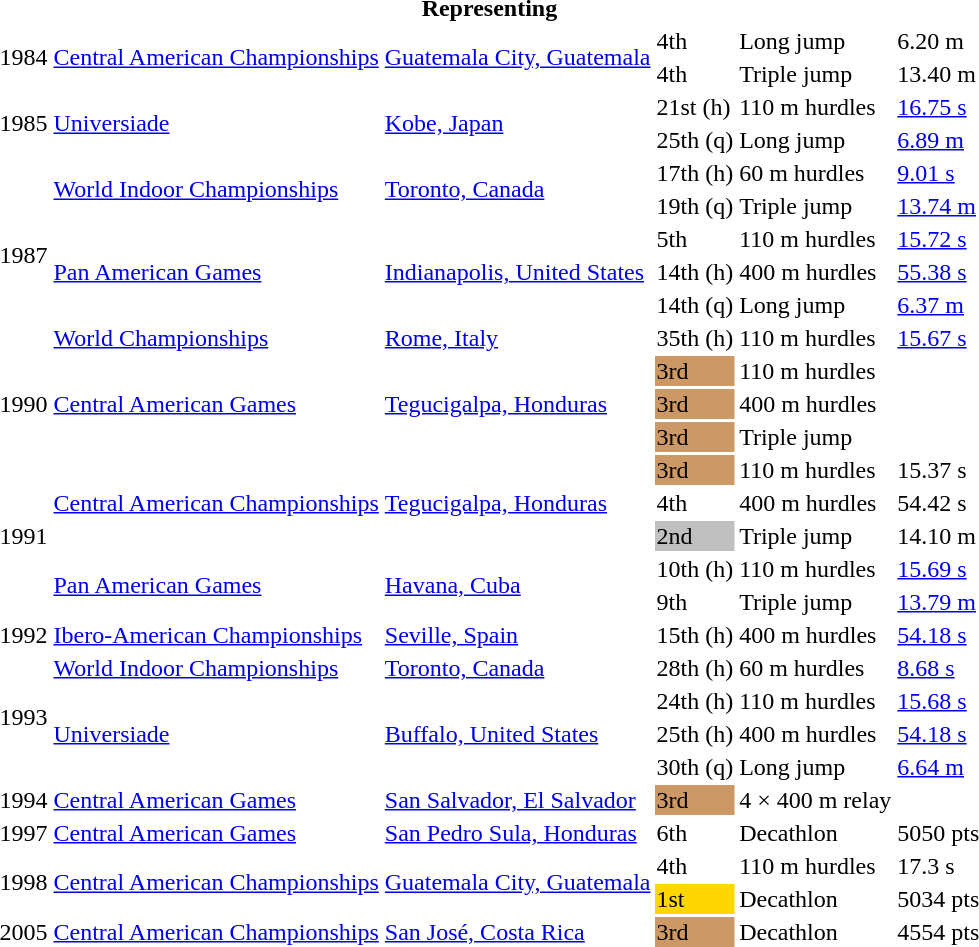<table>
<tr>
<th colspan=6>Representing </th>
</tr>
<tr>
<td rowspan=2>1984</td>
<td rowspan=2><a href='#'>Central American Championships</a></td>
<td rowspan=2><a href='#'>Guatemala City, Guatemala</a></td>
<td>4th</td>
<td>Long jump</td>
<td>6.20 m</td>
</tr>
<tr>
<td>4th</td>
<td>Triple jump</td>
<td>13.40 m</td>
</tr>
<tr>
<td rowspan=2>1985</td>
<td rowspan=2><a href='#'>Universiade</a></td>
<td rowspan=2><a href='#'>Kobe, Japan</a></td>
<td>21st (h)</td>
<td>110 m hurdles</td>
<td><a href='#'>16.75 s</a></td>
</tr>
<tr>
<td>25th (q)</td>
<td>Long jump</td>
<td><a href='#'>6.89 m</a></td>
</tr>
<tr>
<td rowspan=6>1987</td>
<td rowspan=2><a href='#'>World Indoor Championships</a></td>
<td rowspan=2><a href='#'>Toronto, Canada</a></td>
<td>17th (h)</td>
<td>60 m hurdles</td>
<td><a href='#'>9.01 s</a></td>
</tr>
<tr>
<td>19th (q)</td>
<td>Triple jump</td>
<td><a href='#'>13.74 m</a></td>
</tr>
<tr>
<td rowspan=3><a href='#'>Pan American Games</a></td>
<td rowspan=3><a href='#'>Indianapolis, United States</a></td>
<td>5th</td>
<td>110 m hurdles</td>
<td><a href='#'>15.72 s</a></td>
</tr>
<tr>
<td>14th (h)</td>
<td>400 m hurdles</td>
<td><a href='#'>55.38 s</a></td>
</tr>
<tr>
<td>14th (q)</td>
<td>Long jump</td>
<td><a href='#'>6.37 m</a></td>
</tr>
<tr>
<td><a href='#'>World Championships</a></td>
<td><a href='#'>Rome, Italy</a></td>
<td>35th (h)</td>
<td>110 m hurdles</td>
<td><a href='#'>15.67 s</a></td>
</tr>
<tr>
<td rowspan=3>1990</td>
<td rowspan=3><a href='#'>Central American Games</a></td>
<td rowspan=3><a href='#'>Tegucigalpa, Honduras</a></td>
<td bgcolor=cc9966>3rd</td>
<td>110 m hurdles</td>
<td></td>
</tr>
<tr>
<td bgcolor=cc9966>3rd</td>
<td>400 m hurdles</td>
<td></td>
</tr>
<tr>
<td bgcolor=cc9966>3rd</td>
<td>Triple jump</td>
<td></td>
</tr>
<tr>
<td rowspan=5>1991</td>
<td rowspan=3><a href='#'>Central American Championships</a></td>
<td rowspan=3><a href='#'>Tegucigalpa, Honduras</a></td>
<td bgcolor=cc9966>3rd</td>
<td>110 m hurdles</td>
<td>15.37 s</td>
</tr>
<tr>
<td>4th</td>
<td>400 m hurdles</td>
<td>54.42 s</td>
</tr>
<tr>
<td bgcolor=silver>2nd</td>
<td>Triple jump</td>
<td>14.10 m</td>
</tr>
<tr>
<td rowspan=2><a href='#'>Pan American Games</a></td>
<td rowspan=2><a href='#'>Havana, Cuba</a></td>
<td>10th (h)</td>
<td>110 m hurdles</td>
<td><a href='#'>15.69 s</a></td>
</tr>
<tr>
<td>9th</td>
<td>Triple jump</td>
<td><a href='#'>13.79 m</a></td>
</tr>
<tr>
<td>1992</td>
<td><a href='#'>Ibero-American Championships</a></td>
<td><a href='#'>Seville, Spain</a></td>
<td>15th (h)</td>
<td>400 m hurdles</td>
<td><a href='#'>54.18 s</a></td>
</tr>
<tr>
<td rowspan=4>1993</td>
<td><a href='#'>World Indoor Championships</a></td>
<td><a href='#'>Toronto, Canada</a></td>
<td>28th (h)</td>
<td>60 m hurdles</td>
<td><a href='#'>8.68 s</a></td>
</tr>
<tr>
<td rowspan=3><a href='#'>Universiade</a></td>
<td rowspan=3><a href='#'>Buffalo, United States</a></td>
<td>24th (h)</td>
<td>110 m hurdles</td>
<td><a href='#'>15.68 s</a></td>
</tr>
<tr>
<td>25th (h)</td>
<td>400 m hurdles</td>
<td><a href='#'>54.18 s</a></td>
</tr>
<tr>
<td>30th (q)</td>
<td>Long jump</td>
<td><a href='#'>6.64 m</a></td>
</tr>
<tr>
<td>1994</td>
<td><a href='#'>Central American Games</a></td>
<td><a href='#'>San Salvador, El Salvador</a></td>
<td bgcolor=cc9966>3rd</td>
<td>4 × 400 m relay</td>
<td></td>
</tr>
<tr>
<td>1997</td>
<td><a href='#'>Central American Games</a></td>
<td><a href='#'>San Pedro Sula, Honduras</a></td>
<td>6th</td>
<td>Decathlon</td>
<td>5050 pts</td>
</tr>
<tr>
<td rowspan=2>1998</td>
<td rowspan=2><a href='#'>Central American Championships</a></td>
<td rowspan=2><a href='#'>Guatemala City, Guatemala</a></td>
<td>4th</td>
<td>110 m hurdles</td>
<td>17.3 s</td>
</tr>
<tr>
<td bgcolor=gold>1st</td>
<td>Decathlon</td>
<td>5034 pts</td>
</tr>
<tr>
<td>2005</td>
<td><a href='#'>Central American Championships</a></td>
<td><a href='#'>San José, Costa Rica</a></td>
<td bgcolor=cc9966>3rd</td>
<td>Decathlon</td>
<td>4554 pts</td>
</tr>
</table>
